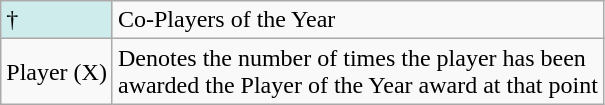<table class="wikitable">
<tr>
<td style="background:#cfecec;">†</td>
<td>Co-Players of the Year</td>
</tr>
<tr>
<td>Player (X)</td>
<td>Denotes the number of times the player has been<br>awarded the Player of the Year award at that point</td>
</tr>
</table>
